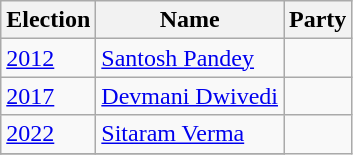<table class="wikitable sortable">
<tr>
<th>Election</th>
<th>Name</th>
<th colspan=2>Party</th>
</tr>
<tr>
<td><a href='#'>2012</a></td>
<td><a href='#'>Santosh Pandey</a></td>
<td></td>
</tr>
<tr>
<td><a href='#'>2017</a></td>
<td><a href='#'>Devmani Dwivedi</a></td>
<td></td>
</tr>
<tr>
<td><a href='#'>2022</a></td>
<td><a href='#'>Sitaram Verma</a></td>
</tr>
<tr>
</tr>
</table>
